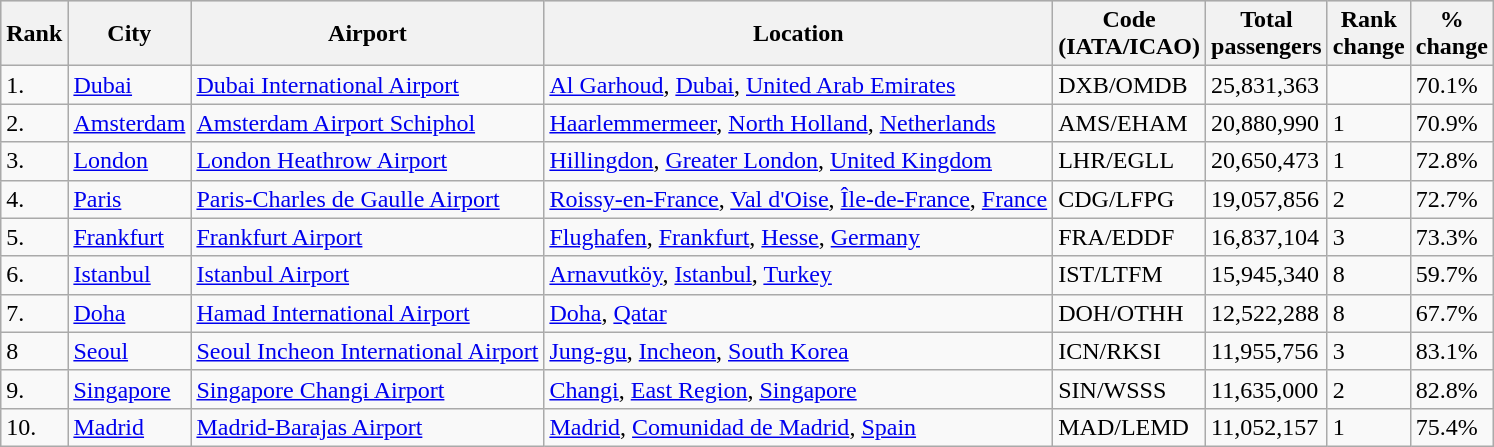<table class="wikitable sortable" width="align=">
<tr bgcolor="lightgrey">
<th>Rank</th>
<th>City</th>
<th>Airport</th>
<th>Location</th>
<th>Code<br>(IATA/ICAO)</th>
<th>Total<br>passengers</th>
<th>Rank<br>change</th>
<th>%<br>change</th>
</tr>
<tr>
<td>1.</td>
<td><a href='#'>Dubai</a></td>
<td> <a href='#'>Dubai International Airport</a></td>
<td><a href='#'>Al Garhoud</a>, <a href='#'>Dubai</a>, <a href='#'>United Arab Emirates</a></td>
<td>DXB/OMDB</td>
<td>25,831,363</td>
<td></td>
<td>70.1%</td>
</tr>
<tr>
<td>2.</td>
<td><a href='#'>Amsterdam</a></td>
<td> <a href='#'>Amsterdam Airport Schiphol</a></td>
<td><a href='#'>Haarlemmermeer</a>, <a href='#'>North Holland</a>, <a href='#'>Netherlands</a></td>
<td>AMS/EHAM</td>
<td>20,880,990</td>
<td>1</td>
<td>70.9%</td>
</tr>
<tr>
<td>3.</td>
<td><a href='#'>London</a></td>
<td> <a href='#'>London Heathrow Airport</a></td>
<td><a href='#'>Hillingdon</a>, <a href='#'>Greater London</a>, <a href='#'>United Kingdom</a></td>
<td>LHR/EGLL</td>
<td>20,650,473</td>
<td>1</td>
<td>72.8%</td>
</tr>
<tr>
<td>4.</td>
<td><a href='#'>Paris</a></td>
<td> <a href='#'>Paris-Charles de Gaulle Airport</a></td>
<td><a href='#'>Roissy-en-France</a>, <a href='#'>Val d'Oise</a>, <a href='#'>Île-de-France</a>, <a href='#'>France</a></td>
<td>CDG/LFPG</td>
<td>19,057,856</td>
<td>2</td>
<td>72.7%</td>
</tr>
<tr>
<td>5.</td>
<td><a href='#'>Frankfurt</a></td>
<td> <a href='#'>Frankfurt Airport</a></td>
<td><a href='#'>Flughafen</a>, <a href='#'>Frankfurt</a>, <a href='#'>Hesse</a>, <a href='#'>Germany</a></td>
<td>FRA/EDDF</td>
<td>16,837,104</td>
<td>3</td>
<td>73.3%</td>
</tr>
<tr>
<td>6.</td>
<td><a href='#'>Istanbul</a></td>
<td> <a href='#'>Istanbul Airport</a></td>
<td><a href='#'>Arnavutköy</a>, <a href='#'>Istanbul</a>, <a href='#'>Turkey</a></td>
<td>IST/LTFM</td>
<td>15,945,340</td>
<td>8</td>
<td>59.7%</td>
</tr>
<tr>
<td>7.</td>
<td><a href='#'>Doha</a></td>
<td> <a href='#'>Hamad International Airport</a></td>
<td><a href='#'>Doha</a>, <a href='#'>Qatar</a></td>
<td>DOH/OTHH</td>
<td>12,522,288</td>
<td>8</td>
<td>67.7%</td>
</tr>
<tr>
<td>8</td>
<td><a href='#'>Seoul</a></td>
<td> <a href='#'>Seoul Incheon International Airport</a></td>
<td><a href='#'>Jung-gu</a>, <a href='#'>Incheon</a>, <a href='#'>South Korea</a></td>
<td>ICN/RKSI</td>
<td>11,955,756</td>
<td>3</td>
<td>83.1%</td>
</tr>
<tr>
<td>9.</td>
<td><a href='#'>Singapore</a></td>
<td> <a href='#'>Singapore Changi Airport</a></td>
<td><a href='#'>Changi</a>, <a href='#'>East Region</a>, <a href='#'>Singapore</a></td>
<td>SIN/WSSS</td>
<td>11,635,000</td>
<td>2</td>
<td>82.8%</td>
</tr>
<tr>
<td>10.</td>
<td><a href='#'>Madrid</a></td>
<td> <a href='#'>Madrid-Barajas Airport</a></td>
<td><a href='#'>Madrid</a>, <a href='#'>Comunidad de Madrid</a>, <a href='#'>Spain</a></td>
<td>MAD/LEMD</td>
<td>11,052,157</td>
<td>1</td>
<td>75.4%</td>
</tr>
</table>
